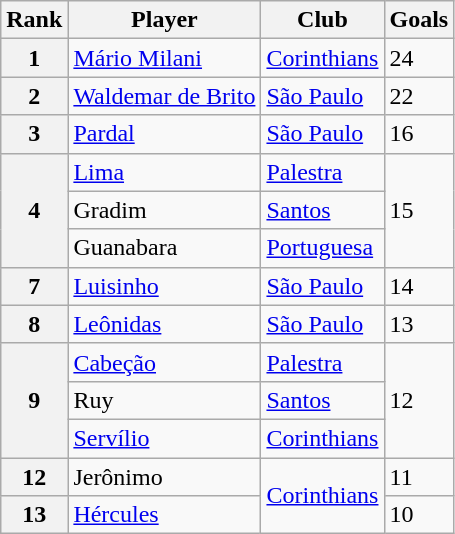<table class="wikitable">
<tr>
<th>Rank</th>
<th>Player</th>
<th>Club</th>
<th>Goals</th>
</tr>
<tr>
<th>1</th>
<td><a href='#'>Mário Milani</a></td>
<td><a href='#'>Corinthians</a></td>
<td>24</td>
</tr>
<tr>
<th>2</th>
<td><a href='#'>Waldemar de Brito</a></td>
<td><a href='#'>São Paulo</a></td>
<td>22</td>
</tr>
<tr>
<th>3</th>
<td><a href='#'>Pardal</a></td>
<td><a href='#'>São Paulo</a></td>
<td>16</td>
</tr>
<tr>
<th rowspan="3">4</th>
<td><a href='#'>Lima</a></td>
<td><a href='#'>Palestra</a></td>
<td rowspan="3">15</td>
</tr>
<tr>
<td>Gradim</td>
<td><a href='#'>Santos</a></td>
</tr>
<tr>
<td>Guanabara</td>
<td><a href='#'>Portuguesa</a></td>
</tr>
<tr>
<th>7</th>
<td><a href='#'>Luisinho</a></td>
<td><a href='#'>São Paulo</a></td>
<td>14</td>
</tr>
<tr>
<th>8</th>
<td><a href='#'>Leônidas</a></td>
<td><a href='#'>São Paulo</a></td>
<td>13</td>
</tr>
<tr>
<th rowspan="3">9</th>
<td><a href='#'>Cabeção</a></td>
<td><a href='#'>Palestra</a></td>
<td rowspan="3">12</td>
</tr>
<tr>
<td>Ruy</td>
<td><a href='#'>Santos</a></td>
</tr>
<tr>
<td><a href='#'>Servílio</a></td>
<td><a href='#'>Corinthians</a></td>
</tr>
<tr>
<th>12</th>
<td>Jerônimo</td>
<td rowspan="2"><a href='#'>Corinthians</a></td>
<td>11</td>
</tr>
<tr>
<th>13</th>
<td><a href='#'>Hércules</a></td>
<td>10</td>
</tr>
</table>
